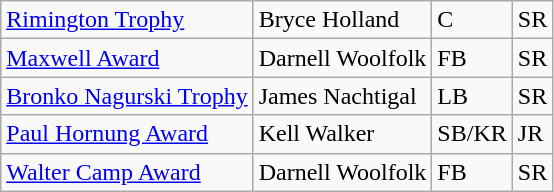<table class="wikitable">
<tr>
<td><a href='#'>Rimington Trophy</a></td>
<td>Bryce Holland</td>
<td>C</td>
<td>SR</td>
</tr>
<tr>
<td><a href='#'>Maxwell Award</a></td>
<td>Darnell Woolfolk</td>
<td>FB</td>
<td>SR</td>
</tr>
<tr>
<td><a href='#'>Bronko Nagurski Trophy</a></td>
<td>James Nachtigal</td>
<td>LB</td>
<td>SR</td>
</tr>
<tr>
<td><a href='#'>Paul Hornung Award</a></td>
<td>Kell Walker</td>
<td>SB/KR</td>
<td>JR</td>
</tr>
<tr>
<td><a href='#'>Walter Camp Award</a></td>
<td>Darnell Woolfolk</td>
<td>FB</td>
<td>SR</td>
</tr>
</table>
